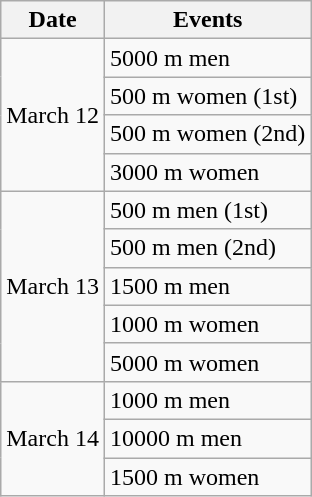<table class="wikitable" border="1">
<tr>
<th>Date</th>
<th>Events</th>
</tr>
<tr>
<td rowspan=4>March 12</td>
<td>5000 m men</td>
</tr>
<tr>
<td>500 m women (1st)</td>
</tr>
<tr>
<td>500 m women (2nd)</td>
</tr>
<tr>
<td>3000 m women</td>
</tr>
<tr>
<td rowspan=5>March 13</td>
<td>500 m men (1st)</td>
</tr>
<tr>
<td>500 m men (2nd)</td>
</tr>
<tr>
<td>1500 m men</td>
</tr>
<tr>
<td>1000 m women</td>
</tr>
<tr>
<td>5000 m women</td>
</tr>
<tr>
<td rowspan=3>March 14</td>
<td>1000 m men</td>
</tr>
<tr>
<td>10000 m men</td>
</tr>
<tr>
<td>1500 m women</td>
</tr>
</table>
